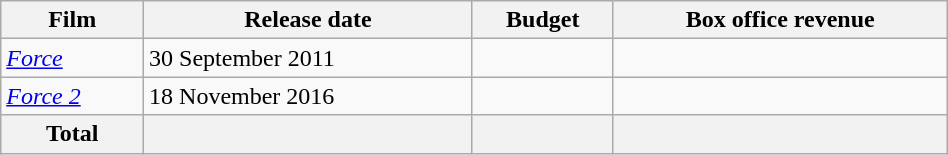<table class="wikitable" style="width:50%;">
<tr>
<th style="text-align:center;">Film</th>
<th style="text-align:center;">Release date</th>
<th style="text-align:center;">Budget</th>
<th style="text-align:center;">Box office revenue</th>
</tr>
<tr>
<td><em><a href='#'>Force</a></em></td>
<td>30 September 2011</td>
<td></td>
<td></td>
</tr>
<tr>
<td><em><a href='#'>Force 2</a></em></td>
<td>18 November 2016</td>
<td></td>
<td></td>
</tr>
<tr>
<th style="text-align:center;">Total</th>
<th style="text-align:center;"></th>
<th style="text-align:center;"></th>
<th style="text-align:center;"></th>
</tr>
</table>
